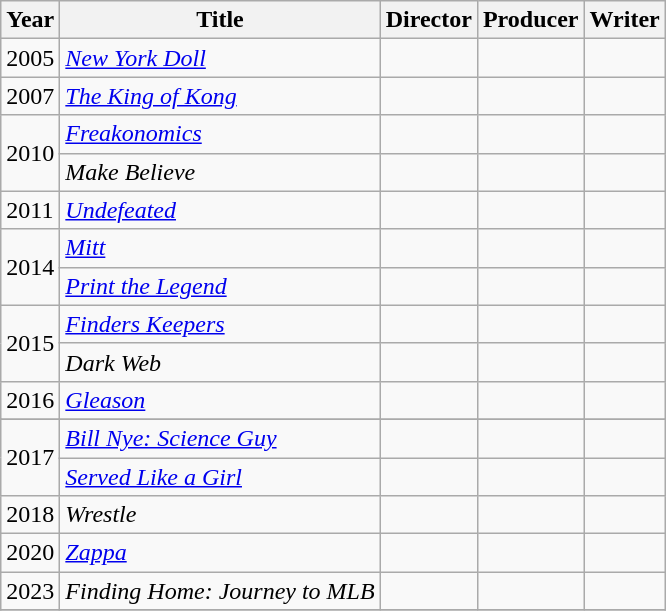<table class="wikitable">
<tr>
<th>Year</th>
<th>Title</th>
<th>Director</th>
<th>Producer</th>
<th>Writer</th>
</tr>
<tr>
<td>2005</td>
<td><em><a href='#'>New York Doll</a></em></td>
<td></td>
<td></td>
<td></td>
</tr>
<tr>
<td>2007</td>
<td><em><a href='#'>The King of Kong</a></em></td>
<td></td>
<td></td>
<td></td>
</tr>
<tr>
<td rowspan=2>2010</td>
<td><em><a href='#'>Freakonomics</a></em></td>
<td></td>
<td></td>
<td></td>
</tr>
<tr>
<td><em>Make Believe</em></td>
<td></td>
<td></td>
<td></td>
</tr>
<tr>
<td>2011</td>
<td><em><a href='#'>Undefeated</a></em></td>
<td></td>
<td></td>
<td></td>
</tr>
<tr>
<td rowspan=2>2014</td>
<td><em><a href='#'>Mitt</a></em></td>
<td></td>
<td></td>
<td></td>
</tr>
<tr>
<td><em><a href='#'>Print the Legend</a></em></td>
<td></td>
<td></td>
<td></td>
</tr>
<tr>
<td rowspan=2>2015</td>
<td><em><a href='#'>Finders Keepers</a></em></td>
<td></td>
<td></td>
<td></td>
</tr>
<tr>
<td><em>Dark Web</em></td>
<td></td>
<td></td>
<td></td>
</tr>
<tr>
<td>2016</td>
<td><em><a href='#'>Gleason</a></em></td>
<td></td>
<td></td>
<td></td>
</tr>
<tr>
</tr>
<tr>
<td rowspan=2>2017</td>
<td><em><a href='#'>Bill Nye: Science Guy</a></em></td>
<td></td>
<td></td>
<td></td>
</tr>
<tr>
<td><em><a href='#'>Served Like a Girl</a></em></td>
<td></td>
<td></td>
<td></td>
</tr>
<tr>
<td>2018</td>
<td><em>Wrestle</em></td>
<td></td>
<td></td>
<td></td>
</tr>
<tr>
<td>2020</td>
<td><em><a href='#'>Zappa</a></em></td>
<td></td>
<td></td>
<td></td>
</tr>
<tr>
<td>2023</td>
<td><em>Finding Home: Journey to MLB</em></td>
<td></td>
<td></td>
<td></td>
</tr>
<tr>
</tr>
</table>
